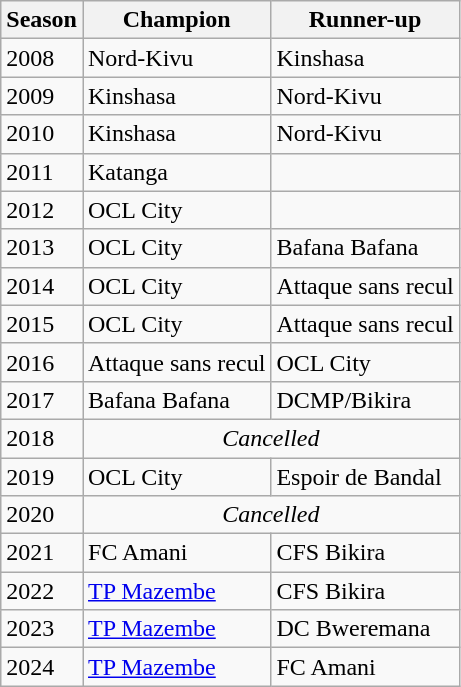<table class="wikitable">
<tr>
<th scope="row">Season</th>
<th scope="row">Champion</th>
<th scope="row">Runner-up</th>
</tr>
<tr>
<td>2008</td>
<td>Nord-Kivu</td>
<td>Kinshasa</td>
</tr>
<tr>
<td>2009</td>
<td>Kinshasa</td>
<td>Nord-Kivu</td>
</tr>
<tr>
<td>2010</td>
<td>Kinshasa</td>
<td>Nord-Kivu</td>
</tr>
<tr>
<td>2011</td>
<td>Katanga</td>
<td></td>
</tr>
<tr>
<td>2012</td>
<td>OCL City</td>
<td></td>
</tr>
<tr>
<td>2013</td>
<td>OCL City</td>
<td>Bafana Bafana</td>
</tr>
<tr>
<td>2014</td>
<td>OCL City</td>
<td>Attaque sans recul</td>
</tr>
<tr>
<td>2015</td>
<td>OCL City</td>
<td>Attaque sans recul</td>
</tr>
<tr>
<td>2016</td>
<td>Attaque sans recul</td>
<td>OCL City</td>
</tr>
<tr>
<td>2017</td>
<td>Bafana Bafana</td>
<td>DCMP/Bikira</td>
</tr>
<tr>
<td>2018</td>
<td colspan="2" align=center><em>Cancelled</em></td>
</tr>
<tr>
<td>2019</td>
<td>OCL City</td>
<td>Espoir de Bandal</td>
</tr>
<tr>
<td>2020</td>
<td colspan="2" align=center><em>Cancelled</em></td>
</tr>
<tr>
<td>2021</td>
<td>FC Amani</td>
<td>CFS Bikira</td>
</tr>
<tr>
<td>2022</td>
<td><a href='#'>TP Mazembe</a></td>
<td>CFS Bikira</td>
</tr>
<tr>
<td>2023</td>
<td><a href='#'>TP Mazembe</a></td>
<td>DC Bweremana</td>
</tr>
<tr>
<td>2024</td>
<td><a href='#'>TP Mazembe</a></td>
<td>FC Amani</td>
</tr>
</table>
